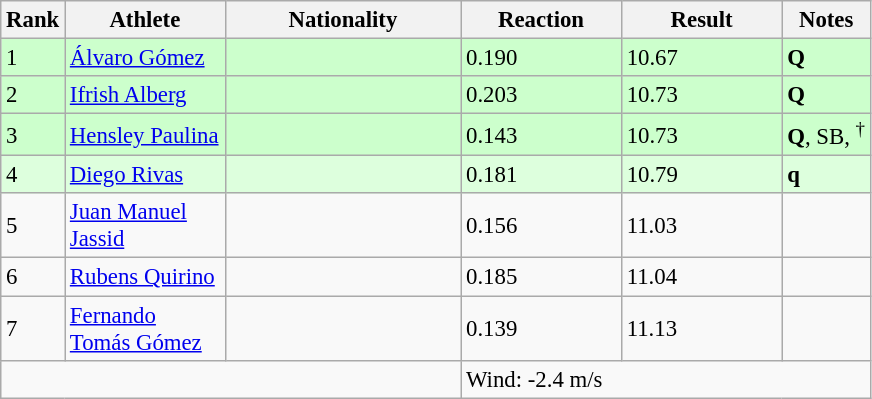<table class="wikitable" style="font-size:95%" style="width:35em;" style="text-align:center">
<tr>
<th>Rank</th>
<th width=100>Athlete</th>
<th width=150>Nationality</th>
<th width=100>Reaction</th>
<th width=100>Result</th>
<th>Notes</th>
</tr>
<tr bgcolor=ccffcc>
<td>1</td>
<td align=left><a href='#'>Álvaro Gómez</a></td>
<td align=left></td>
<td>0.190</td>
<td>10.67</td>
<td><strong>Q</strong></td>
</tr>
<tr bgcolor=ccffcc>
<td>2</td>
<td align=left><a href='#'>Ifrish Alberg</a></td>
<td align=left></td>
<td>0.203</td>
<td>10.73</td>
<td><strong>Q</strong></td>
</tr>
<tr bgcolor=ccffcc>
<td>3</td>
<td align=left><a href='#'>Hensley Paulina</a></td>
<td align=left></td>
<td>0.143</td>
<td>10.73</td>
<td><strong>Q</strong>, SB, <sup>†</sup></td>
</tr>
<tr bgcolor=ddffdd>
<td>4</td>
<td align=left><a href='#'>Diego Rivas</a></td>
<td align=left></td>
<td>0.181</td>
<td>10.79</td>
<td><strong>q</strong></td>
</tr>
<tr>
<td>5</td>
<td align=left><a href='#'>Juan Manuel Jassid</a></td>
<td align=left></td>
<td>0.156</td>
<td>11.03</td>
<td></td>
</tr>
<tr>
<td>6</td>
<td align=left><a href='#'>Rubens Quirino</a></td>
<td align=left></td>
<td>0.185</td>
<td>11.04</td>
<td></td>
</tr>
<tr>
<td>7</td>
<td align=left><a href='#'>Fernando Tomás Gómez</a></td>
<td align=left></td>
<td>0.139</td>
<td>11.13</td>
<td></td>
</tr>
<tr class="sortbottom">
<td colspan=3></td>
<td colspan="3" style="text-align:left;">Wind: -2.4 m/s</td>
</tr>
</table>
